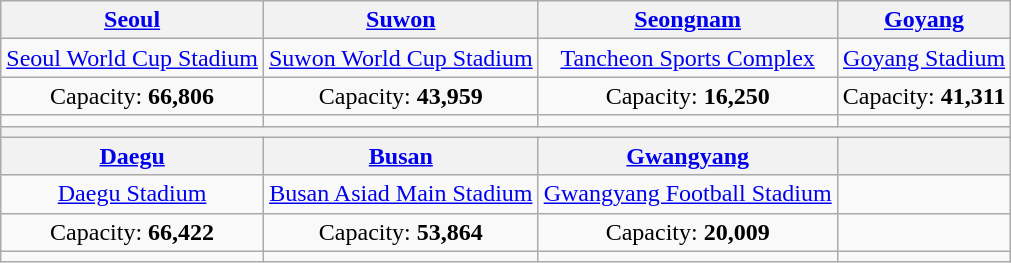<table class="wikitable" style="text-align:center">
<tr>
<th><a href='#'>Seoul</a></th>
<th><a href='#'>Suwon</a></th>
<th><a href='#'>Seongnam</a></th>
<th><a href='#'>Goyang</a></th>
</tr>
<tr>
<td><a href='#'>Seoul World Cup Stadium</a></td>
<td><a href='#'>Suwon World Cup Stadium</a></td>
<td><a href='#'>Tancheon Sports Complex</a></td>
<td><a href='#'>Goyang Stadium</a></td>
</tr>
<tr>
<td>Capacity: <strong>66,806</strong></td>
<td>Capacity: <strong>43,959</strong></td>
<td>Capacity: <strong>16,250</strong></td>
<td>Capacity: <strong>41,311</strong></td>
</tr>
<tr>
<td></td>
<td></td>
<td></td>
<td></td>
</tr>
<tr>
<th colspan=4></th>
</tr>
<tr>
<th><a href='#'>Daegu</a></th>
<th><a href='#'>Busan</a></th>
<th><a href='#'>Gwangyang</a></th>
<th></th>
</tr>
<tr>
<td><a href='#'>Daegu Stadium</a></td>
<td><a href='#'>Busan Asiad Main Stadium</a></td>
<td><a href='#'>Gwangyang Football Stadium</a></td>
</tr>
<tr>
<td>Capacity: <strong>66,422</strong></td>
<td>Capacity: <strong>53,864</strong></td>
<td>Capacity: <strong>20,009</strong></td>
<td></td>
</tr>
<tr>
<td></td>
<td></td>
<td></td>
<td></td>
</tr>
</table>
